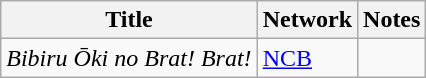<table class="wikitable">
<tr>
<th>Title</th>
<th>Network</th>
<th>Notes</th>
</tr>
<tr>
<td><em>Bibiru Ōki no Brat! Brat!</em></td>
<td><a href='#'>NCB</a></td>
<td></td>
</tr>
</table>
